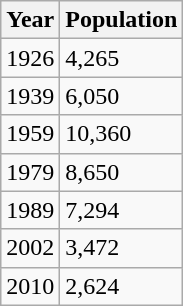<table class="wikitable">
<tr>
<th>Year</th>
<th>Population</th>
</tr>
<tr>
<td>1926 </td>
<td>4,265</td>
</tr>
<tr>
<td>1939 </td>
<td>6,050</td>
</tr>
<tr>
<td>1959 </td>
<td>10,360</td>
</tr>
<tr>
<td>1979 </td>
<td>8,650</td>
</tr>
<tr>
<td>1989 </td>
<td>7,294</td>
</tr>
<tr>
<td>2002 </td>
<td>3,472</td>
</tr>
<tr>
<td>2010 </td>
<td>2,624</td>
</tr>
</table>
